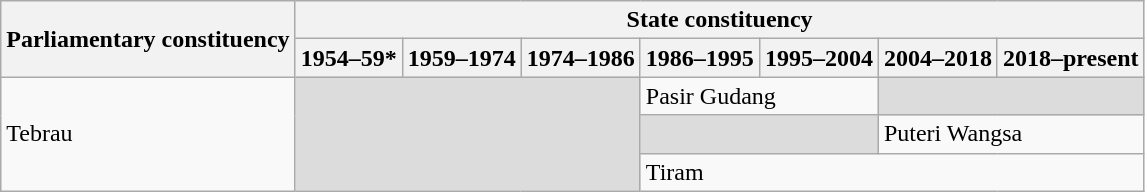<table class="wikitable">
<tr>
<th rowspan="2">Parliamentary constituency</th>
<th colspan="7">State constituency</th>
</tr>
<tr>
<th>1954–59*</th>
<th>1959–1974</th>
<th>1974–1986</th>
<th>1986–1995</th>
<th>1995–2004</th>
<th>2004–2018</th>
<th>2018–present</th>
</tr>
<tr>
<td rowspan="3">Tebrau</td>
<td colspan="3" rowspan="3" bgcolor="dcdcdc"></td>
<td colspan="2">Pasir Gudang</td>
<td colspan="2" bgcolor="dcdcdc"></td>
</tr>
<tr>
<td colspan="2" bgcolor="dcdcdc"></td>
<td colspan="2">Puteri Wangsa</td>
</tr>
<tr>
<td colspan="4">Tiram</td>
</tr>
</table>
